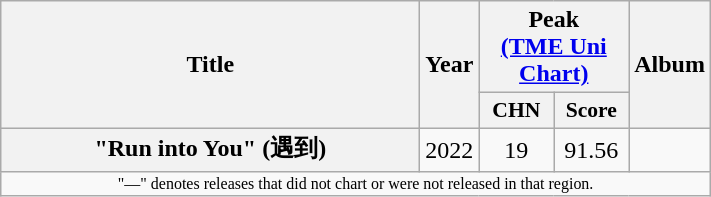<table class="wikitable plainrowheaders" style="text-align:center;">
<tr>
<th rowspan="2" scope="col" style="width:17em">Title</th>
<th rowspan="2" scope="col">Year</th>
<th colspan="2"  scope="col">Peak <br><a href='#'>(TME Uni Chart)</a></th>
<th rowspan="2" scope="col">Album</th>
</tr>
<tr>
<th scope="col" style="width:3em;font-size:90%;">CHN</th>
<th scope="col" style="width:3em;font-size:90%;">Score</th>
</tr>
<tr>
<th scope="row">"Run into You" (遇到)</th>
<td>2022</td>
<td>19</td>
<td>91.56</td>
<td></td>
</tr>
<tr>
<td colspan="5" style="font-size:8pt">"—" denotes releases that did not chart or were not released in that region.</td>
</tr>
</table>
